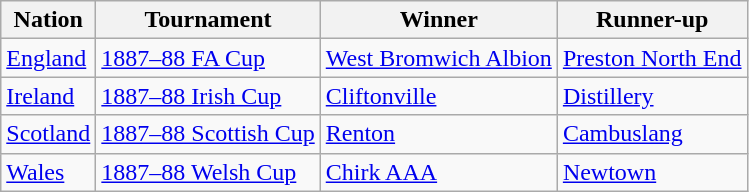<table class="wikitable">
<tr>
<th>Nation</th>
<th>Tournament</th>
<th>Winner</th>
<th>Runner-up</th>
</tr>
<tr>
<td> <a href='#'>England</a></td>
<td><a href='#'>1887–88 FA Cup</a></td>
<td><a href='#'>West Bromwich Albion</a></td>
<td><a href='#'>Preston North End</a></td>
</tr>
<tr>
<td> <a href='#'>Ireland</a></td>
<td><a href='#'>1887–88 Irish Cup</a></td>
<td><a href='#'>Cliftonville</a></td>
<td><a href='#'>Distillery</a></td>
</tr>
<tr>
<td> <a href='#'>Scotland</a></td>
<td><a href='#'>1887–88 Scottish Cup</a></td>
<td><a href='#'>Renton</a></td>
<td><a href='#'>Cambuslang</a></td>
</tr>
<tr>
<td> <a href='#'>Wales</a></td>
<td><a href='#'>1887–88 Welsh Cup</a></td>
<td><a href='#'>Chirk AAA</a></td>
<td><a href='#'>Newtown</a></td>
</tr>
</table>
